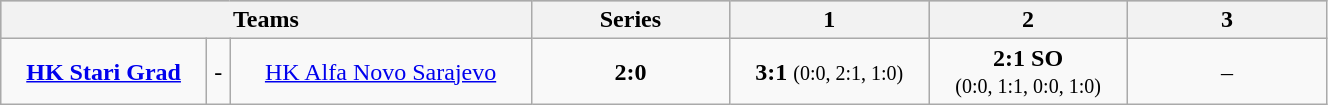<table class="wikitable" style="width:70%; text-align:center">
<tr style="background-color:#c0c0c0">
<th style="width:40%" colspan=3>Teams</th>
<th style="width:15%">Series</th>
<th style="width:15%">1</th>
<th style="width:15%">2</th>
<th style="width:15%">3</th>
</tr>
<tr>
<td><strong><a href='#'>HK Stari Grad</a></strong></td>
<td>-</td>
<td><a href='#'>HK Alfa Novo Sarajevo</a></td>
<td><strong>2:0</strong></td>
<td><strong>3:1</strong> <small>(0:0, 2:1, 1:0)</small></td>
<td><strong>2:1 SO</strong> <br> <small>(0:0, 1:1, 0:0, 1:0)</small></td>
<td>–</td>
</tr>
</table>
